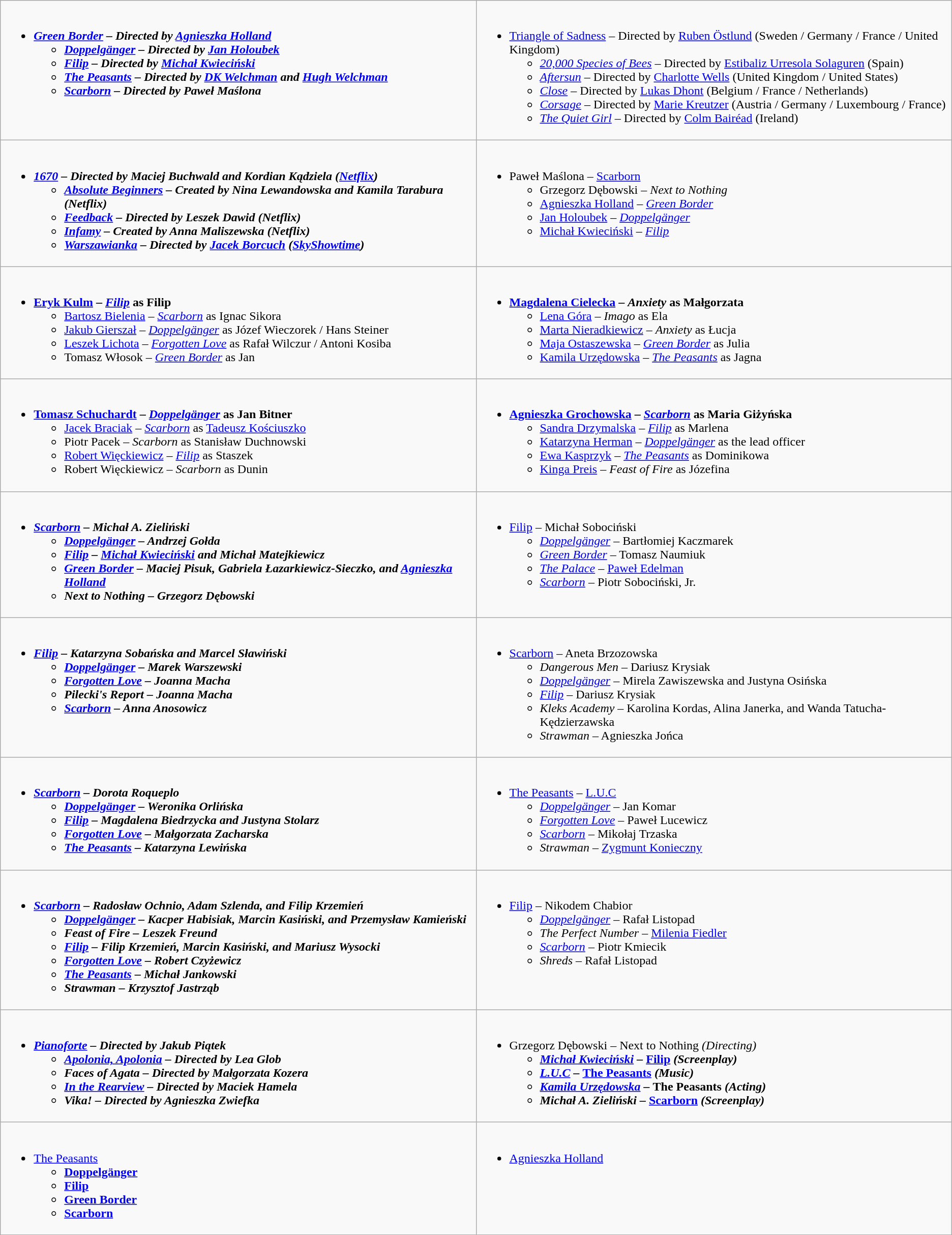<table class=wikitable style="width="100%">
<tr>
<td valign="top" width="50%"><br><ul><li><strong><em><a href='#'>Green Border</a><em> – Directed by <a href='#'>Agnieszka Holland</a><strong><ul><li></em><a href='#'>Doppelgänger</a><em> – Directed by <a href='#'>Jan Holoubek</a></li><li></em><a href='#'>Filip</a><em> – Directed by <a href='#'>Michał Kwieciński</a></li><li></em><a href='#'>The Peasants</a><em> – Directed by <a href='#'>DK Welchman</a> and <a href='#'>Hugh Welchman</a></li><li></em><a href='#'>Scarborn</a><em> – Directed by Paweł Maślona</li></ul></li></ul></td>
<td valign="top" width="50%"><br><ul><li></em></strong><a href='#'>Triangle of Sadness</a></em> – Directed by <a href='#'>Ruben Östlund</a> (Sweden / Germany / France / United Kingdom)</strong><ul><li><em><a href='#'>20,000 Species of Bees</a></em> – Directed by <a href='#'>Estibaliz Urresola Solaguren</a> (Spain)</li><li><em><a href='#'>Aftersun</a></em> – Directed by <a href='#'>Charlotte Wells</a> (United Kingdom / United States)</li><li><em><a href='#'>Close</a></em> – Directed by <a href='#'>Lukas Dhont</a> (Belgium / France / Netherlands)</li><li><em><a href='#'>Corsage</a></em> – Directed by <a href='#'>Marie Kreutzer</a> (Austria / Germany / Luxembourg / France)</li><li><em><a href='#'>The Quiet Girl</a></em> – Directed by <a href='#'>Colm Bairéad</a> (Ireland)</li></ul></li></ul></td>
</tr>
<tr>
<td valign="top" width="50%"><br><ul><li><strong><em><a href='#'>1670</a><em> – Directed by Maciej Buchwald and Kordian Kądziela (<a href='#'>Netflix</a>)<strong><ul><li></em><a href='#'>Absolute Beginners</a><em> – Created by Nina Lewandowska and Kamila Tarabura (Netflix)</li><li></em><a href='#'>Feedback</a><em> – Directed by Leszek Dawid (Netflix)</li><li></em><a href='#'>Infamy</a><em> – Created by Anna Maliszewska (Netflix)</li><li></em><a href='#'>Warszawianka</a><em> – Directed by <a href='#'>Jacek Borcuch</a> (<a href='#'>SkyShowtime</a>)</li></ul></li></ul></td>
<td valign="top" width="50%"><br><ul><li></strong>Paweł Maślona – </em><a href='#'>Scarborn</a></em></strong><ul><li>Grzegorz Dębowski – <em>Next to Nothing</em></li><li><a href='#'>Agnieszka Holland</a> – <em><a href='#'>Green Border</a></em></li><li><a href='#'>Jan Holoubek</a> – <em><a href='#'>Doppelgänger</a></em></li><li><a href='#'>Michał Kwieciński</a> – <em><a href='#'>Filip</a></em></li></ul></li></ul></td>
</tr>
<tr>
<td valign="top" width="50%"><br><ul><li><strong><a href='#'>Eryk Kulm</a> – <em><a href='#'>Filip</a></em> as Filip</strong><ul><li><a href='#'>Bartosz Bielenia</a> – <em><a href='#'>Scarborn</a></em> as Ignac Sikora</li><li><a href='#'>Jakub Gierszał</a> – <em><a href='#'>Doppelgänger</a></em> as Józef Wieczorek / Hans Steiner</li><li><a href='#'>Leszek Lichota</a> – <em><a href='#'>Forgotten Love</a></em> as Rafał Wilczur / Antoni Kosiba</li><li>Tomasz Włosok – <em><a href='#'>Green Border</a></em> as Jan</li></ul></li></ul></td>
<td valign="top" width="50%"><br><ul><li><strong><a href='#'>Magdalena Cielecka</a> – <em>Anxiety</em> as Małgorzata</strong><ul><li><a href='#'>Lena Góra</a> – <em>Imago</em> as Ela</li><li><a href='#'>Marta Nieradkiewicz</a> – <em>Anxiety</em> as Łucja</li><li><a href='#'>Maja Ostaszewska</a> – <em><a href='#'>Green Border</a></em> as Julia</li><li><a href='#'>Kamila Urzędowska</a> – <em><a href='#'>The Peasants</a></em> as Jagna</li></ul></li></ul></td>
</tr>
<tr>
<td valign="top" width="50%"><br><ul><li><strong><a href='#'>Tomasz Schuchardt</a> – <em><a href='#'>Doppelgänger</a></em> as Jan Bitner</strong><ul><li><a href='#'>Jacek Braciak</a> – <em><a href='#'>Scarborn</a></em> as <a href='#'>Tadeusz Kościuszko</a></li><li>Piotr Pacek – <em>Scarborn</em> as Stanisław Duchnowski</li><li><a href='#'>Robert Więckiewicz</a> – <em><a href='#'>Filip</a></em> as Staszek</li><li>Robert Więckiewicz – <em>Scarborn</em> as Dunin</li></ul></li></ul></td>
<td valign="top" width="50%"><br><ul><li><strong><a href='#'>Agnieszka Grochowska</a> – <em><a href='#'>Scarborn</a></em> as Maria Giżyńska</strong><ul><li><a href='#'>Sandra Drzymalska</a> – <em><a href='#'>Filip</a></em> as Marlena</li><li><a href='#'>Katarzyna Herman</a> – <em><a href='#'>Doppelgänger</a></em> as the lead officer</li><li><a href='#'>Ewa Kasprzyk</a> – <em><a href='#'>The Peasants</a></em> as Dominikowa</li><li><a href='#'>Kinga Preis</a> – <em>Feast of Fire</em> as Józefina</li></ul></li></ul></td>
</tr>
<tr>
<td valign="top" width="50%"><br><ul><li><strong><em><a href='#'>Scarborn</a><em> – Michał A. Zieliński<strong><ul><li></em><a href='#'>Doppelgänger</a><em> – Andrzej Gołda</li><li></em><a href='#'>Filip</a><em> – <a href='#'>Michał Kwieciński</a> and Michał Matejkiewicz</li><li></em><a href='#'>Green Border</a><em> – Maciej Pisuk, Gabriela Łazarkiewicz-Sieczko, and <a href='#'>Agnieszka Holland</a></li><li></em>Next to Nothing<em> – Grzegorz Dębowski</li></ul></li></ul></td>
<td valign="top" width="50%"><br><ul><li></em></strong><a href='#'>Filip</a></em> – Michał Sobociński</strong><ul><li><em><a href='#'>Doppelgänger</a></em> – Bartłomiej Kaczmarek</li><li><em><a href='#'>Green Border</a></em> – Tomasz Naumiuk</li><li><em><a href='#'>The Palace</a></em> – <a href='#'>Paweł Edelman</a></li><li><em><a href='#'>Scarborn</a></em> – Piotr Sobociński, Jr.</li></ul></li></ul></td>
</tr>
<tr>
<td valign="top" width="50%"><br><ul><li><strong><em><a href='#'>Filip</a><em> – Katarzyna Sobańska and Marcel Sławiński<strong><ul><li></em><a href='#'>Doppelgänger</a><em> – Marek Warszewski</li><li></em><a href='#'>Forgotten Love</a><em> – Joanna Macha</li><li></em>Pilecki's Report<em> – Joanna Macha</li><li></em><a href='#'>Scarborn</a><em> – Anna Anosowicz</li></ul></li></ul></td>
<td valign="top" width="50%"><br><ul><li></em></strong><a href='#'>Scarborn</a></em> – Aneta Brzozowska</strong><ul><li><em>Dangerous Men</em> – Dariusz Krysiak</li><li><em><a href='#'>Doppelgänger</a></em> – Mirela Zawiszewska and Justyna Osińska</li><li><em><a href='#'>Filip</a></em> – Dariusz Krysiak</li><li><em>Kleks Academy</em> – Karolina Kordas, Alina Janerka, and Wanda Tatucha-Kędzierzawska</li><li><em>Strawman</em> – Agnieszka Jońca</li></ul></li></ul></td>
</tr>
<tr>
<td valign="top" width="50%"><br><ul><li><strong><em><a href='#'>Scarborn</a><em> – Dorota Roqueplo<strong><ul><li></em><a href='#'>Doppelgänger</a><em> – Weronika Orlińska</li><li></em><a href='#'>Filip</a><em> – Magdalena Biedrzycka and Justyna Stolarz</li><li></em><a href='#'>Forgotten Love</a><em> – Małgorzata Zacharska</li><li></em><a href='#'>The Peasants</a><em> – Katarzyna Lewińska</li></ul></li></ul></td>
<td valign="top" width="50%"><br><ul><li></em></strong><a href='#'>The Peasants</a></em> – <a href='#'>L.U.C</a></strong><ul><li><em><a href='#'>Doppelgänger</a></em> – Jan Komar</li><li><em><a href='#'>Forgotten Love</a></em> – Paweł Lucewicz</li><li><em><a href='#'>Scarborn</a></em> – Mikołaj Trzaska</li><li><em>Strawman</em> – <a href='#'>Zygmunt Konieczny</a></li></ul></li></ul></td>
</tr>
<tr>
<td valign="top" width="50%"><br><ul><li><strong><em><a href='#'>Scarborn</a><em> – Radosław Ochnio, Adam Szlenda, and Filip Krzemień<strong><ul><li></em><a href='#'>Doppelgänger</a><em> – Kacper Habisiak, Marcin Kasiński, and Przemysław Kamieński</li><li></em>Feast of Fire<em> – Leszek Freund</li><li></em><a href='#'>Filip</a><em> – Filip Krzemień, Marcin Kasiński, and Mariusz Wysocki</li><li></em><a href='#'>Forgotten Love</a><em> – Robert Czyżewicz</li><li></em><a href='#'>The Peasants</a><em> – Michał Jankowski</li><li></em>Strawman<em> – Krzysztof Jastrząb</li></ul></li></ul></td>
<td valign="top" width="50%"><br><ul><li></em></strong><a href='#'>Filip</a></em> – Nikodem Chabior</strong><ul><li><em><a href='#'>Doppelgänger</a></em> – Rafał Listopad</li><li><em>The Perfect Number</em> – <a href='#'>Milenia Fiedler</a></li><li><em><a href='#'>Scarborn</a></em> – Piotr Kmiecik</li><li><em>Shreds</em> – Rafał Listopad</li></ul></li></ul></td>
</tr>
<tr>
<td valign="top" width="50%"><br><ul><li><strong><em><a href='#'>Pianoforte</a><em> – Directed by Jakub Piątek<strong><ul><li></em><a href='#'>Apolonia, Apolonia</a><em> – Directed by Lea Glob</li><li></em>Faces of Agata<em> – Directed by Małgorzata Kozera</li><li></em><a href='#'>In the Rearview</a><em> – Directed by Maciek Hamela</li><li></em>Vika!<em> – Directed by Agnieszka Zwiefka</li></ul></li></ul></td>
<td valign="top" width="50%"><br><ul><li></strong>Grzegorz Dębowski – </em>Next to Nothing<em> (Directing)<strong><ul><li><a href='#'>Michał Kwieciński</a> – </em><a href='#'>Filip</a><em> (Screenplay)</li><li><a href='#'>L.U.C</a> – </em><a href='#'>The Peasants</a><em> (Music)</li><li><a href='#'>Kamila Urzędowska</a> – </em>The Peasants<em> (Acting)</li><li>Michał A. Zieliński – </em><a href='#'>Scarborn</a><em> (Screenplay)</li></ul></li></ul></td>
</tr>
<tr>
<td valign="top" width="50%"><br><ul><li></em></strong><a href='#'>The Peasants</a><strong><em><ul><li></em><a href='#'>Doppelgänger</a><em></li><li></em><a href='#'>Filip</a><em></li><li></em><a href='#'>Green Border</a><em></li><li></em><a href='#'>Scarborn</a><em></li></ul></li></ul></td>
<td valign="top" width="50%"><br><ul><li></strong><a href='#'>Agnieszka Holland</a><strong></li></ul></td>
</tr>
</table>
